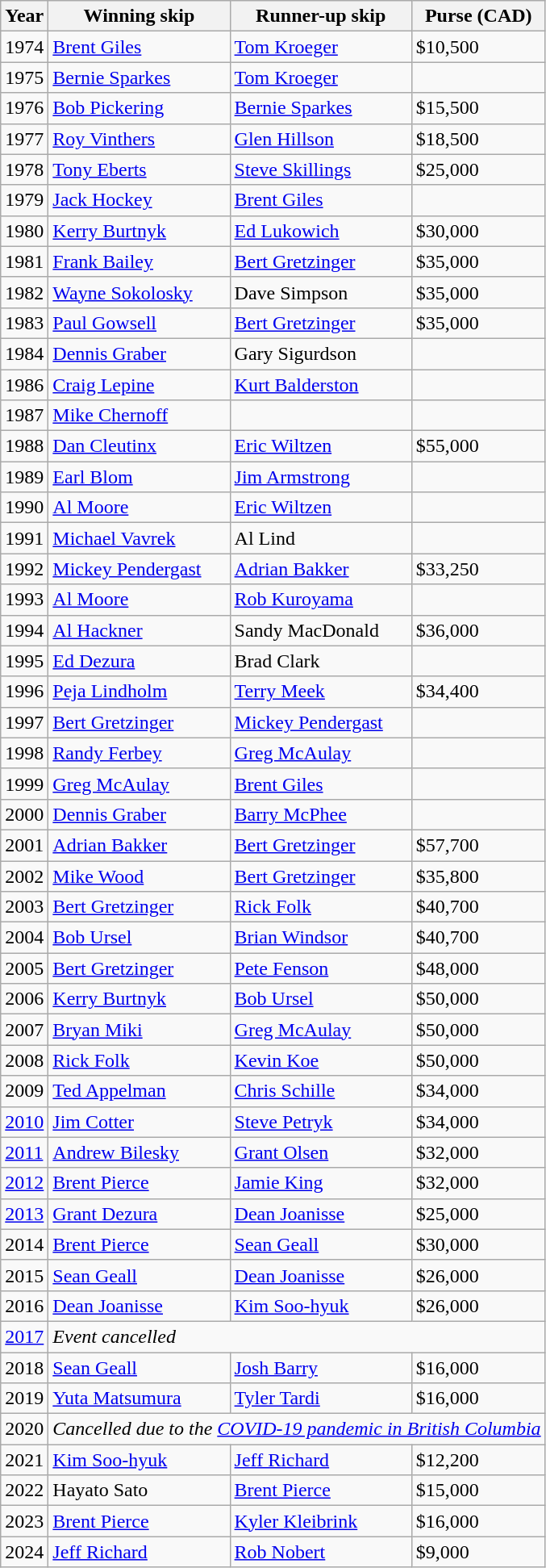<table class="wikitable">
<tr>
<th scope="col">Year</th>
<th scope="col">Winning skip</th>
<th scope="col">Runner-up skip</th>
<th scope="col">Purse (CAD)</th>
</tr>
<tr>
<td>1974</td>
<td> <a href='#'>Brent Giles</a></td>
<td> <a href='#'>Tom Kroeger</a></td>
<td>$10,500</td>
</tr>
<tr>
<td>1975</td>
<td> <a href='#'>Bernie Sparkes</a></td>
<td> <a href='#'>Tom Kroeger</a></td>
<td></td>
</tr>
<tr>
<td>1976</td>
<td> <a href='#'>Bob Pickering</a></td>
<td> <a href='#'>Bernie Sparkes</a></td>
<td>$15,500</td>
</tr>
<tr>
<td>1977</td>
<td> <a href='#'>Roy Vinthers</a></td>
<td> <a href='#'>Glen Hillson</a></td>
<td>$18,500</td>
</tr>
<tr>
<td>1978</td>
<td> <a href='#'>Tony Eberts</a></td>
<td> <a href='#'>Steve Skillings</a></td>
<td>$25,000</td>
</tr>
<tr>
<td>1979</td>
<td> <a href='#'>Jack Hockey</a></td>
<td> <a href='#'>Brent Giles</a></td>
<td></td>
</tr>
<tr>
<td>1980</td>
<td> <a href='#'>Kerry Burtnyk</a></td>
<td> <a href='#'>Ed Lukowich</a></td>
<td>$30,000</td>
</tr>
<tr>
<td>1981</td>
<td> <a href='#'>Frank Bailey</a></td>
<td> <a href='#'>Bert Gretzinger</a></td>
<td>$35,000</td>
</tr>
<tr>
<td>1982</td>
<td> <a href='#'>Wayne Sokolosky</a></td>
<td> Dave Simpson</td>
<td>$35,000</td>
</tr>
<tr>
<td>1983</td>
<td> <a href='#'>Paul Gowsell</a></td>
<td> <a href='#'>Bert Gretzinger</a></td>
<td>$35,000</td>
</tr>
<tr>
<td>1984</td>
<td> <a href='#'>Dennis Graber</a></td>
<td> Gary Sigurdson</td>
<td></td>
</tr>
<tr>
<td>1986</td>
<td> <a href='#'>Craig Lepine</a></td>
<td> <a href='#'>Kurt Balderston</a></td>
<td></td>
</tr>
<tr>
<td>1987</td>
<td> <a href='#'>Mike Chernoff</a></td>
<td></td>
<td></td>
</tr>
<tr>
<td>1988</td>
<td> <a href='#'>Dan Cleutinx</a></td>
<td> <a href='#'>Eric Wiltzen</a></td>
<td>$55,000</td>
</tr>
<tr>
<td>1989</td>
<td> <a href='#'>Earl Blom</a></td>
<td> <a href='#'>Jim Armstrong</a></td>
<td></td>
</tr>
<tr>
<td>1990</td>
<td> <a href='#'>Al Moore</a></td>
<td> <a href='#'>Eric Wiltzen</a></td>
<td></td>
</tr>
<tr>
<td>1991</td>
<td> <a href='#'>Michael Vavrek</a></td>
<td> Al Lind</td>
<td></td>
</tr>
<tr>
<td>1992</td>
<td> <a href='#'>Mickey Pendergast</a></td>
<td> <a href='#'>Adrian Bakker</a></td>
<td>$33,250</td>
</tr>
<tr>
<td>1993</td>
<td> <a href='#'>Al Moore</a></td>
<td> <a href='#'>Rob Kuroyama</a></td>
<td></td>
</tr>
<tr>
<td>1994</td>
<td> <a href='#'>Al Hackner</a></td>
<td> Sandy MacDonald</td>
<td>$36,000</td>
</tr>
<tr>
<td>1995</td>
<td> <a href='#'>Ed Dezura</a></td>
<td> Brad Clark</td>
<td></td>
</tr>
<tr>
<td>1996</td>
<td> <a href='#'>Peja Lindholm</a></td>
<td> <a href='#'>Terry Meek</a></td>
<td>$34,400</td>
</tr>
<tr>
<td>1997</td>
<td> <a href='#'>Bert Gretzinger</a></td>
<td> <a href='#'>Mickey Pendergast</a></td>
<td></td>
</tr>
<tr>
<td>1998</td>
<td> <a href='#'>Randy Ferbey</a></td>
<td> <a href='#'>Greg McAulay</a></td>
<td></td>
</tr>
<tr>
<td>1999</td>
<td> <a href='#'>Greg McAulay</a></td>
<td> <a href='#'>Brent Giles</a></td>
<td></td>
</tr>
<tr>
<td>2000</td>
<td> <a href='#'>Dennis Graber</a></td>
<td> <a href='#'>Barry McPhee</a></td>
<td></td>
</tr>
<tr>
<td>2001</td>
<td> <a href='#'>Adrian Bakker</a></td>
<td> <a href='#'>Bert Gretzinger</a></td>
<td>$57,700</td>
</tr>
<tr>
<td>2002</td>
<td> <a href='#'>Mike Wood</a></td>
<td> <a href='#'>Bert Gretzinger</a></td>
<td>$35,800</td>
</tr>
<tr>
<td>2003</td>
<td> <a href='#'>Bert Gretzinger</a></td>
<td> <a href='#'>Rick Folk</a></td>
<td>$40,700</td>
</tr>
<tr>
<td>2004</td>
<td> <a href='#'>Bob Ursel</a></td>
<td> <a href='#'>Brian Windsor</a></td>
<td>$40,700</td>
</tr>
<tr>
<td>2005</td>
<td> <a href='#'>Bert Gretzinger</a></td>
<td> <a href='#'>Pete Fenson</a></td>
<td>$48,000</td>
</tr>
<tr>
<td>2006</td>
<td> <a href='#'>Kerry Burtnyk</a></td>
<td> <a href='#'>Bob Ursel</a></td>
<td>$50,000</td>
</tr>
<tr>
<td>2007</td>
<td> <a href='#'>Bryan Miki</a></td>
<td> <a href='#'>Greg McAulay</a></td>
<td>$50,000</td>
</tr>
<tr>
<td>2008</td>
<td> <a href='#'>Rick Folk</a></td>
<td> <a href='#'>Kevin Koe</a></td>
<td>$50,000</td>
</tr>
<tr>
<td>2009</td>
<td> <a href='#'>Ted Appelman</a></td>
<td> <a href='#'>Chris Schille</a></td>
<td>$34,000</td>
</tr>
<tr>
<td><a href='#'>2010</a></td>
<td> <a href='#'>Jim Cotter</a></td>
<td> <a href='#'>Steve Petryk</a></td>
<td>$34,000</td>
</tr>
<tr>
<td><a href='#'>2011</a></td>
<td> <a href='#'>Andrew Bilesky</a></td>
<td> <a href='#'>Grant Olsen</a></td>
<td>$32,000</td>
</tr>
<tr>
<td><a href='#'>2012</a></td>
<td> <a href='#'>Brent Pierce</a></td>
<td> <a href='#'>Jamie King</a></td>
<td>$32,000</td>
</tr>
<tr>
<td><a href='#'>2013</a></td>
<td> <a href='#'>Grant Dezura</a></td>
<td> <a href='#'>Dean Joanisse</a></td>
<td>$25,000</td>
</tr>
<tr>
<td>2014</td>
<td> <a href='#'>Brent Pierce</a></td>
<td> <a href='#'>Sean Geall</a></td>
<td>$30,000</td>
</tr>
<tr>
<td>2015</td>
<td> <a href='#'>Sean Geall</a></td>
<td> <a href='#'>Dean Joanisse</a></td>
<td>$26,000</td>
</tr>
<tr>
<td>2016</td>
<td> <a href='#'>Dean Joanisse</a></td>
<td> <a href='#'>Kim Soo-hyuk</a></td>
<td>$26,000</td>
</tr>
<tr>
<td><a href='#'>2017</a></td>
<td colspan="3"><em>Event cancelled</em></td>
</tr>
<tr>
<td>2018</td>
<td> <a href='#'>Sean Geall</a></td>
<td> <a href='#'>Josh Barry</a></td>
<td>$16,000</td>
</tr>
<tr>
<td>2019</td>
<td> <a href='#'>Yuta Matsumura</a></td>
<td> <a href='#'>Tyler Tardi</a></td>
<td>$16,000</td>
</tr>
<tr>
<td>2020</td>
<td colspan="3"><em>Cancelled due to the <a href='#'>COVID-19 pandemic in British Columbia</a></em></td>
</tr>
<tr>
<td>2021</td>
<td> <a href='#'>Kim Soo-hyuk</a></td>
<td> <a href='#'>Jeff Richard</a></td>
<td>$12,200</td>
</tr>
<tr>
<td>2022</td>
<td> Hayato Sato</td>
<td> <a href='#'>Brent Pierce</a></td>
<td>$15,000</td>
</tr>
<tr>
<td>2023</td>
<td> <a href='#'>Brent Pierce</a></td>
<td> <a href='#'>Kyler Kleibrink</a></td>
<td>$16,000</td>
</tr>
<tr>
<td>2024</td>
<td> <a href='#'>Jeff Richard</a></td>
<td> <a href='#'>Rob Nobert</a></td>
<td>$9,000</td>
</tr>
</table>
